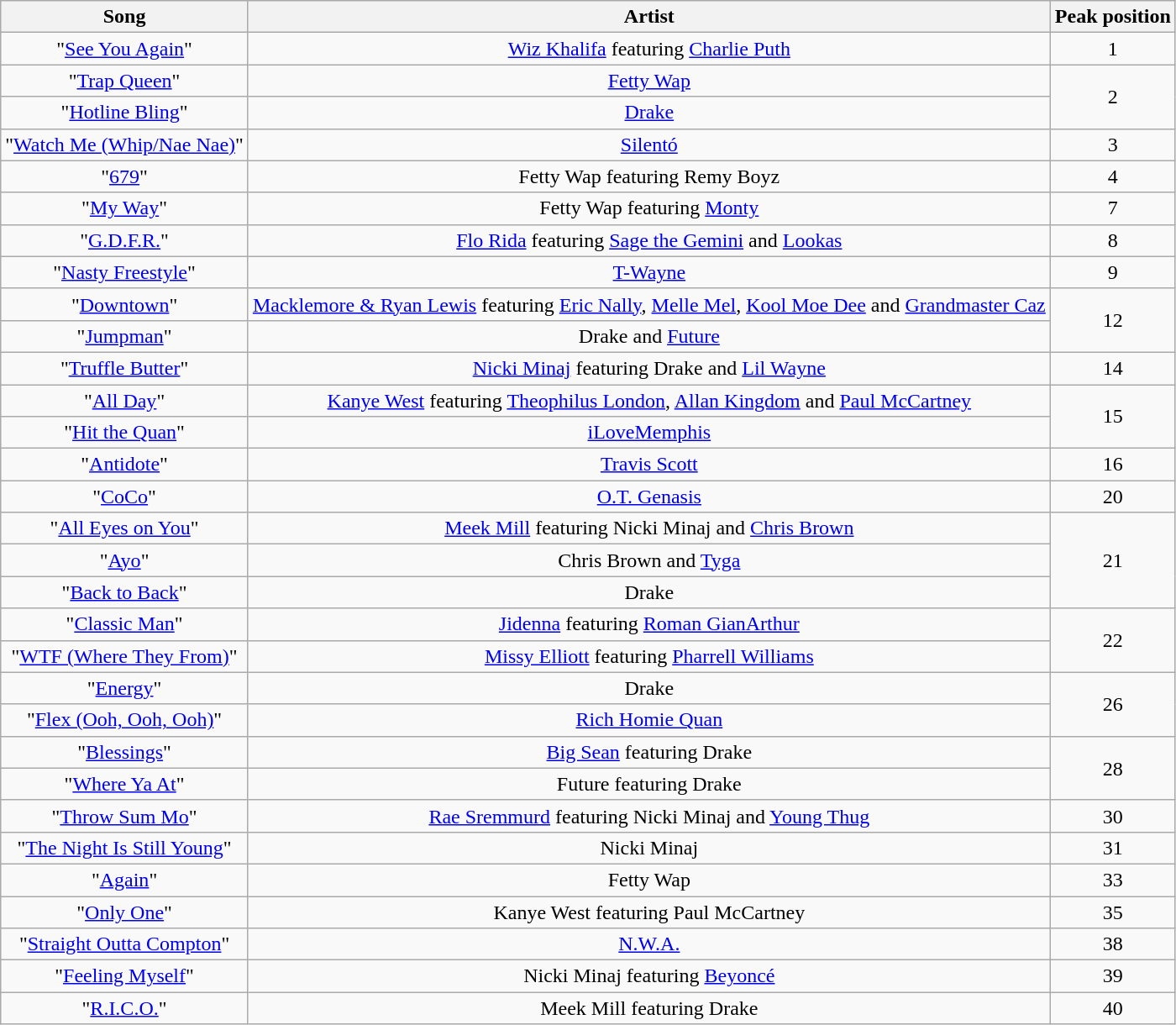<table class="wikitable sortable plainrowheaders" style="text-align:center;">
<tr>
<th scope="col">Song</th>
<th scope="col">Artist</th>
<th scope="col">Peak position</th>
</tr>
<tr>
<td>"<a href='#'>See You Again</a>"</td>
<td><a href='#'>Wiz Khalifa</a> featuring <a href='#'>Charlie Puth</a></td>
<td>1</td>
</tr>
<tr>
<td>"<a href='#'>Trap Queen</a>"</td>
<td><a href='#'>Fetty Wap</a></td>
<td rowspan="2">2</td>
</tr>
<tr>
<td>"<a href='#'>Hotline Bling</a>"</td>
<td><a href='#'>Drake</a></td>
</tr>
<tr>
<td>"<a href='#'>Watch Me (Whip/Nae Nae)</a>"</td>
<td><a href='#'>Silentó</a></td>
<td>3</td>
</tr>
<tr>
<td>"<a href='#'>679</a>"</td>
<td>Fetty Wap featuring Remy Boyz</td>
<td>4</td>
</tr>
<tr>
<td>"<a href='#'>My Way</a>"</td>
<td>Fetty Wap featuring <a href='#'>Monty</a></td>
<td>7</td>
</tr>
<tr>
<td>"<a href='#'>G.D.F.R.</a>"</td>
<td><a href='#'>Flo Rida</a> featuring <a href='#'>Sage the Gemini</a> and <a href='#'>Lookas</a></td>
<td>8</td>
</tr>
<tr>
<td>"<a href='#'>Nasty Freestyle</a>"</td>
<td><a href='#'>T-Wayne</a></td>
<td>9</td>
</tr>
<tr>
<td>"<a href='#'>Downtown</a>"</td>
<td><a href='#'>Macklemore & Ryan Lewis</a> featuring <a href='#'>Eric Nally</a>, <a href='#'>Melle Mel</a>, <a href='#'>Kool Moe Dee</a> and <a href='#'>Grandmaster Caz</a></td>
<td rowspan="2">12</td>
</tr>
<tr>
<td>"<a href='#'>Jumpman</a>"</td>
<td>Drake and <a href='#'>Future</a></td>
</tr>
<tr>
<td>"<a href='#'>Truffle Butter</a>"</td>
<td><a href='#'>Nicki Minaj</a> featuring Drake and <a href='#'>Lil Wayne</a></td>
<td>14</td>
</tr>
<tr>
<td>"<a href='#'>All Day</a>"</td>
<td><a href='#'>Kanye West</a> featuring <a href='#'>Theophilus London</a>, <a href='#'>Allan Kingdom</a> and <a href='#'>Paul McCartney</a></td>
<td rowspan="2">15</td>
</tr>
<tr>
<td>"<a href='#'>Hit the Quan</a>"</td>
<td><a href='#'>iLoveMemphis</a></td>
</tr>
<tr>
<td>"<a href='#'>Antidote</a>"</td>
<td><a href='#'>Travis Scott</a></td>
<td>16</td>
</tr>
<tr>
<td>"<a href='#'>CoCo</a>"</td>
<td><a href='#'>O.T. Genasis</a></td>
<td>20</td>
</tr>
<tr>
<td>"<a href='#'>All Eyes on You</a>"</td>
<td><a href='#'>Meek Mill</a> featuring Nicki Minaj and <a href='#'>Chris Brown</a></td>
<td rowspan="3">21</td>
</tr>
<tr>
<td>"<a href='#'>Ayo</a>"</td>
<td>Chris Brown and <a href='#'>Tyga</a></td>
</tr>
<tr>
<td>"<a href='#'>Back to Back</a>"</td>
<td>Drake</td>
</tr>
<tr>
<td>"<a href='#'>Classic Man</a>"</td>
<td><a href='#'>Jidenna</a> featuring <a href='#'>Roman GianArthur</a></td>
<td rowspan="2">22</td>
</tr>
<tr>
<td>"<a href='#'>WTF (Where They From)</a>"</td>
<td><a href='#'>Missy Elliott</a> featuring <a href='#'>Pharrell Williams</a></td>
</tr>
<tr>
<td>"<a href='#'>Energy</a>"</td>
<td>Drake</td>
<td rowspan="2">26</td>
</tr>
<tr>
<td>"<a href='#'>Flex (Ooh, Ooh, Ooh)</a>"</td>
<td><a href='#'>Rich Homie Quan</a></td>
</tr>
<tr>
<td>"<a href='#'>Blessings</a>"</td>
<td><a href='#'>Big Sean</a> featuring Drake</td>
<td rowspan="2">28</td>
</tr>
<tr>
<td>"<a href='#'>Where Ya At</a>"</td>
<td>Future featuring Drake</td>
</tr>
<tr>
<td>"<a href='#'>Throw Sum Mo</a>"</td>
<td><a href='#'>Rae Sremmurd</a> featuring Nicki Minaj and <a href='#'>Young Thug</a></td>
<td>30</td>
</tr>
<tr>
<td>"<a href='#'>The Night Is Still Young</a>"</td>
<td>Nicki Minaj</td>
<td>31</td>
</tr>
<tr>
<td>"<a href='#'>Again</a>"</td>
<td>Fetty Wap</td>
<td>33</td>
</tr>
<tr>
<td>"<a href='#'>Only One</a>"</td>
<td>Kanye West featuring Paul McCartney</td>
<td>35</td>
</tr>
<tr>
<td>"<a href='#'>Straight Outta Compton</a>"</td>
<td><a href='#'>N.W.A.</a></td>
<td>38</td>
</tr>
<tr>
<td>"<a href='#'>Feeling Myself</a>"</td>
<td>Nicki Minaj featuring <a href='#'>Beyoncé</a></td>
<td>39</td>
</tr>
<tr>
<td>"<a href='#'>R.I.C.O.</a>"</td>
<td>Meek Mill featuring Drake</td>
<td>40</td>
</tr>
</table>
